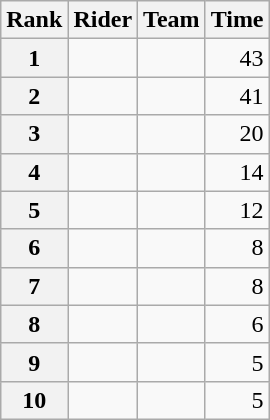<table class="wikitable" margin-bottom:0;">
<tr>
<th scope="col">Rank</th>
<th scope="col">Rider</th>
<th scope="col">Team</th>
<th scope="col">Time</th>
</tr>
<tr>
<th scope="row">1</th>
<td> </td>
<td></td>
<td align="right">43</td>
</tr>
<tr>
<th scope="row">2</th>
<td> </td>
<td></td>
<td align="right">41</td>
</tr>
<tr>
<th scope="row">3</th>
<td></td>
<td></td>
<td align="right">20</td>
</tr>
<tr>
<th scope="row">4</th>
<td></td>
<td></td>
<td align="right">14</td>
</tr>
<tr>
<th scope="row">5</th>
<td></td>
<td></td>
<td align="right">12</td>
</tr>
<tr>
<th scope="row">6</th>
<td></td>
<td></td>
<td align="right">8</td>
</tr>
<tr>
<th scope="row">7</th>
<td></td>
<td></td>
<td align="right">8</td>
</tr>
<tr>
<th scope="row">8</th>
<td></td>
<td></td>
<td align="right">6</td>
</tr>
<tr>
<th scope="row">9</th>
<td></td>
<td></td>
<td align="right">5</td>
</tr>
<tr>
<th scope="row">10</th>
<td> </td>
<td></td>
<td align="right">5</td>
</tr>
</table>
